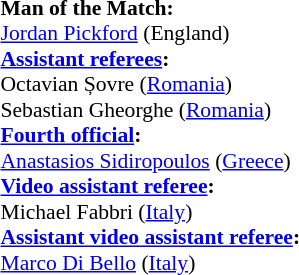<table style="width:100%; font-size:90%;">
<tr>
<td><br><strong>Man of the Match:</strong>
<br><a href='#'>Jordan Pickford</a> (England)<br><strong><a href='#'>Assistant referees</a>:</strong>
<br>Octavian Șovre (<a href='#'>Romania</a>)
<br>Sebastian Gheorghe (<a href='#'>Romania</a>)
<br><strong><a href='#'>Fourth official</a>:</strong>
<br><a href='#'>Anastasios Sidiropoulos</a> (<a href='#'>Greece</a>)
<br><strong><a href='#'>Video assistant referee</a>:</strong>
<br>Michael Fabbri (<a href='#'>Italy</a>)
<br><strong><a href='#'>Assistant video assistant referee</a>:</strong>
<br><a href='#'>Marco Di Bello</a> (<a href='#'>Italy</a>)</td>
</tr>
</table>
